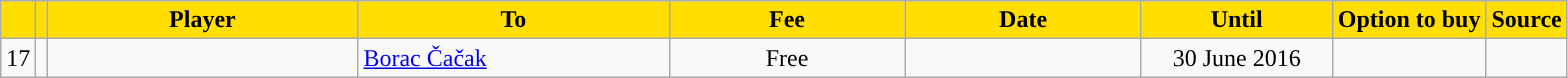<table class="wikitable sortable">
<tr>
<th style="background:#FFDE00"></th>
<th style="background:#FFDE00"></th>
<th width=200 style="background:#FFDE00">Player</th>
<th width=200 style="background:#FFDE00">To</th>
<th width=150 style="background:#FFDE00">Fee</th>
<th width=150 style="background:#FFDE00">Date</th>
<th width=120 style="background:#FFDE00">Until</th>
<th style="background:#FFDE00">Option to buy</th>
<th style="background:#FFDE00">Source</th>
</tr>
<tr>
<td align=center>17</td>
<td align=center></td>
<td></td>
<td> <a href='#'>Borac Čačak</a></td>
<td align=center>Free</td>
<td align=center></td>
<td align=center>30 June 2016</td>
<td align=center></td>
<td align=center></td>
</tr>
</table>
